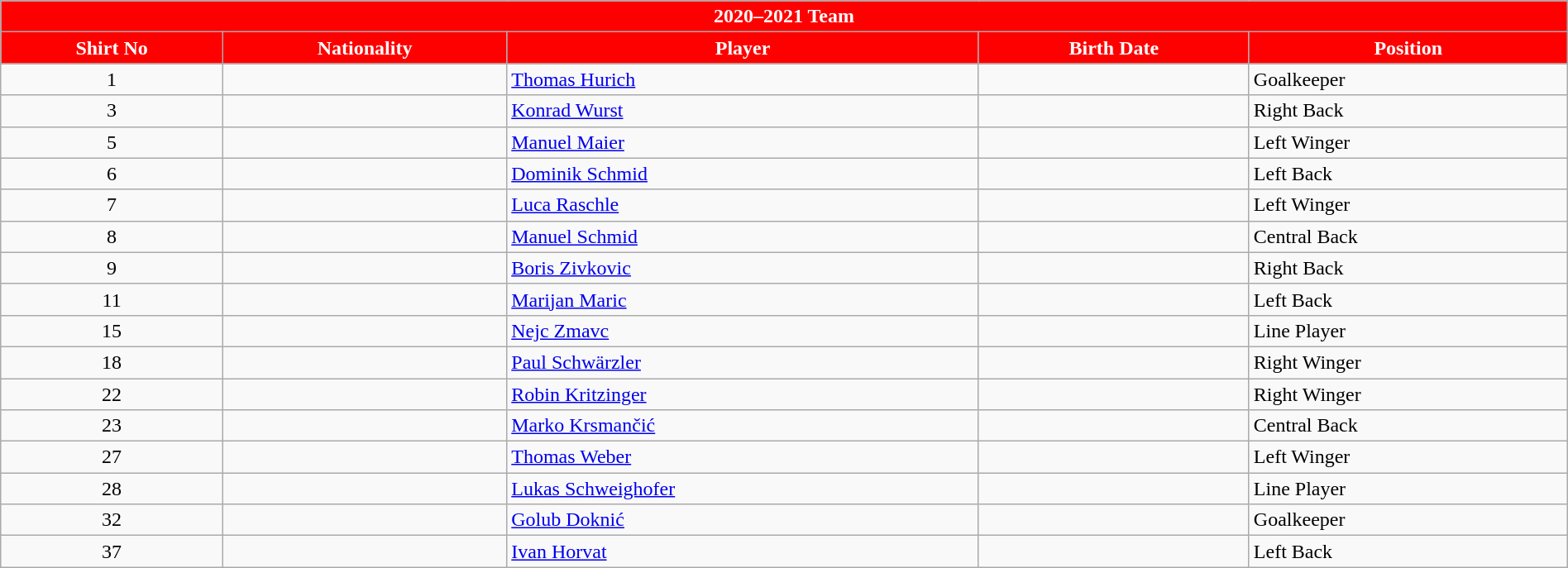<table class="wikitable collapsible collapsed" style="width:100%;">
<tr>
<th colspan=5 style="background-color:#FF0000;color:white;text-align:center;"><strong>2020–2021 Team</strong></th>
</tr>
<tr>
<th style="color:white; background:#FF0000">Shirt No</th>
<th style="color:white; background:#FF0000">Nationality</th>
<th style="color:white; background:#FF0000">Player</th>
<th style="color:white; background:#FF0000">Birth Date</th>
<th style="color:white; background:#FF0000">Position</th>
</tr>
<tr>
<td align=center>1</td>
<td></td>
<td><a href='#'>Thomas Hurich</a></td>
<td></td>
<td>Goalkeeper</td>
</tr>
<tr>
<td align=center>3</td>
<td></td>
<td><a href='#'>Konrad Wurst</a></td>
<td></td>
<td>Right Back</td>
</tr>
<tr>
<td align=center>5</td>
<td></td>
<td><a href='#'>Manuel Maier</a></td>
<td></td>
<td>Left Winger</td>
</tr>
<tr>
<td align=center>6</td>
<td></td>
<td><a href='#'>Dominik Schmid</a></td>
<td></td>
<td>Left Back</td>
</tr>
<tr>
<td align=center>7</td>
<td></td>
<td><a href='#'>Luca Raschle</a></td>
<td></td>
<td>Left Winger</td>
</tr>
<tr>
<td align=center>8</td>
<td></td>
<td><a href='#'>Manuel Schmid</a></td>
<td></td>
<td>Central Back</td>
</tr>
<tr>
<td align=center>9</td>
<td></td>
<td><a href='#'>Boris Zivkovic</a></td>
<td></td>
<td>Right Back</td>
</tr>
<tr>
<td align=center>11</td>
<td></td>
<td><a href='#'>Marijan Maric</a></td>
<td></td>
<td>Left Back</td>
</tr>
<tr>
<td align=center>15</td>
<td></td>
<td><a href='#'>Nejc Zmavc</a></td>
<td></td>
<td>Line Player</td>
</tr>
<tr>
<td align=center>18</td>
<td></td>
<td><a href='#'>Paul Schwärzler</a></td>
<td></td>
<td>Right Winger</td>
</tr>
<tr>
<td align=center>22</td>
<td></td>
<td><a href='#'>Robin Kritzinger</a></td>
<td></td>
<td>Right Winger</td>
</tr>
<tr>
<td align=center>23</td>
<td></td>
<td><a href='#'>Marko Krsmančić</a></td>
<td></td>
<td>Central Back</td>
</tr>
<tr>
<td align=center>27</td>
<td></td>
<td><a href='#'>Thomas Weber</a></td>
<td></td>
<td>Left Winger</td>
</tr>
<tr>
<td align=center>28</td>
<td></td>
<td><a href='#'>Lukas Schweighofer</a></td>
<td></td>
<td>Line Player</td>
</tr>
<tr>
<td align=center>32</td>
<td></td>
<td><a href='#'>Golub Doknić</a></td>
<td></td>
<td>Goalkeeper</td>
</tr>
<tr>
<td align=center>37</td>
<td></td>
<td><a href='#'>Ivan Horvat</a></td>
<td></td>
<td>Left Back</td>
</tr>
</table>
